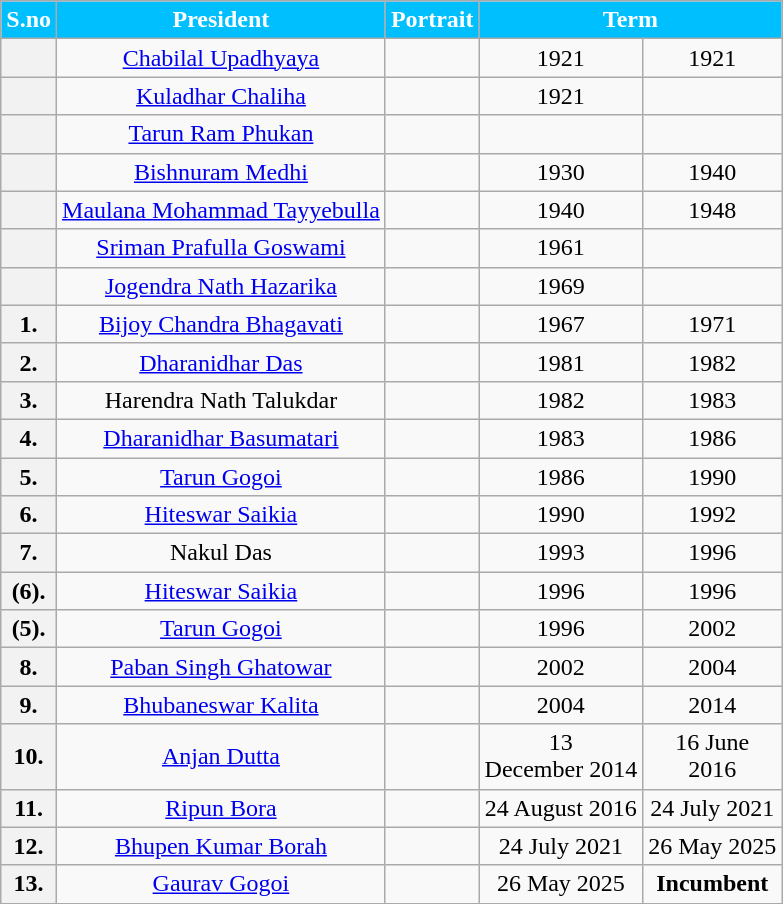<table class="wikitable sortable" style="text-align:center;">
<tr>
<th Style="background-color:#00BFFF; color:white">S.no</th>
<th Style="background-color:#00BFFF; color:white">President</th>
<th Style="background-color:#00BFFF; color:white">Portrait</th>
<th Style="background-color:#00BFFF; color:white" colspan=2>Term</th>
</tr>
<tr>
<th></th>
<td><a href='#'>Chabilal Upadhyaya</a></td>
<td></td>
<td>1921</td>
<td>1921</td>
</tr>
<tr>
<th></th>
<td><a href='#'>Kuladhar Chaliha</a></td>
<td></td>
<td>1921</td>
<td></td>
</tr>
<tr>
<th></th>
<td><a href='#'>Tarun Ram Phukan</a></td>
<td></td>
<td></td>
<td></td>
</tr>
<tr>
<th></th>
<td><a href='#'>Bishnuram Medhi</a></td>
<td></td>
<td>1930</td>
<td>1940</td>
</tr>
<tr>
<th></th>
<td><a href='#'>Maulana Mohammad Tayyebulla</a></td>
<td></td>
<td>1940</td>
<td>1948</td>
</tr>
<tr>
<th></th>
<td><a href='#'>Sriman Prafulla Goswami</a></td>
<td></td>
<td>1961</td>
<td></td>
</tr>
<tr>
<th></th>
<td><a href='#'>Jogendra Nath Hazarika</a></td>
<td></td>
<td>1969</td>
<td></td>
</tr>
<tr>
<th>1.</th>
<td><a href='#'>Bijoy Chandra Bhagavati</a></td>
<td></td>
<td>1967</td>
<td>1971</td>
</tr>
<tr>
<th>2.</th>
<td><a href='#'>Dharanidhar Das</a></td>
<td></td>
<td>1981</td>
<td>1982</td>
</tr>
<tr>
<th>3.</th>
<td>Harendra Nath Talukdar</td>
<td></td>
<td>1982</td>
<td>1983</td>
</tr>
<tr>
<th>4.</th>
<td><a href='#'>Dharanidhar Basumatari</a></td>
<td></td>
<td>1983</td>
<td>1986</td>
</tr>
<tr>
<th>5.</th>
<td><a href='#'>Tarun Gogoi</a></td>
<td></td>
<td>1986</td>
<td>1990</td>
</tr>
<tr>
<th>6.</th>
<td><a href='#'>Hiteswar Saikia</a></td>
<td></td>
<td>1990</td>
<td>1992</td>
</tr>
<tr>
<th>7.</th>
<td>Nakul Das</td>
<td></td>
<td>1993</td>
<td>1996</td>
</tr>
<tr>
<th>(6).</th>
<td><a href='#'>Hiteswar Saikia</a></td>
<td></td>
<td>1996</td>
<td>1996</td>
</tr>
<tr>
<th>(5).</th>
<td><a href='#'>Tarun Gogoi</a></td>
<td></td>
<td>1996</td>
<td>2002</td>
</tr>
<tr>
<th>8.</th>
<td><a href='#'>Paban Singh Ghatowar</a></td>
<td></td>
<td>2002</td>
<td>2004</td>
</tr>
<tr>
<th>9.</th>
<td><a href='#'>Bhubaneswar Kalita</a></td>
<td></td>
<td>2004</td>
<td>2014</td>
</tr>
<tr>
<th>10.</th>
<td><a href='#'>Anjan Dutta</a></td>
<td></td>
<td>13<br>December
2014</td>
<td>16 June<br>2016</td>
</tr>
<tr>
<th>11.</th>
<td><a href='#'>Ripun Bora</a></td>
<td></td>
<td>24 August 2016</td>
<td>24 July 2021</td>
</tr>
<tr>
<th>12.</th>
<td><a href='#'>Bhupen Kumar Borah</a></td>
<td></td>
<td>24 July 2021</td>
<td>26 May 2025</td>
</tr>
<tr>
<th>13.</th>
<td><a href='#'>Gaurav Gogoi</a></td>
<td></td>
<td>26 May 2025</td>
<td><strong>Incumbent</strong></td>
</tr>
<tr>
</tr>
</table>
